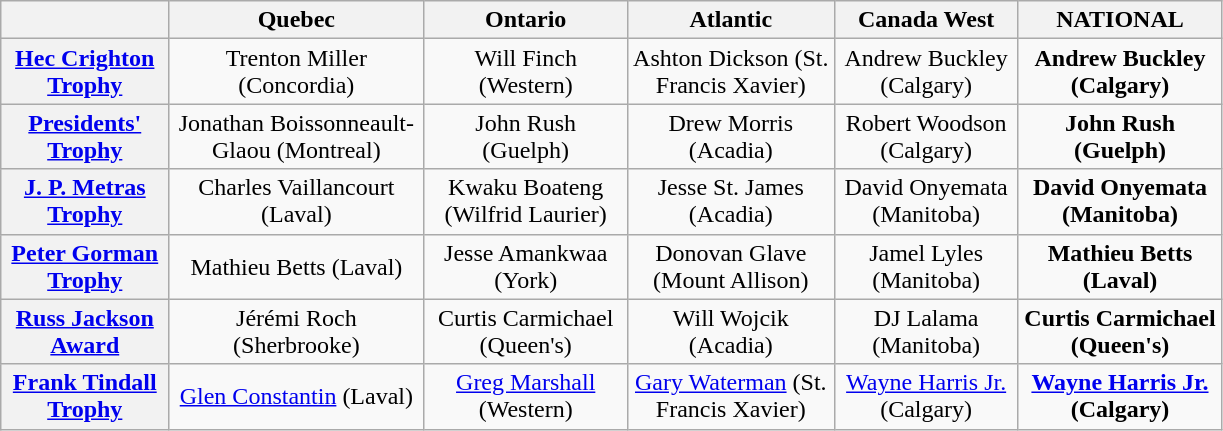<table class="wikitable" style="text-align: center; width: 815px; height: 250px;">
<tr>
<th scope="col"></th>
<th scope="col">Quebec</th>
<th scope="col">Ontario</th>
<th scope="col">Atlantic</th>
<th scope="col">Canada West</th>
<th scope="col">NATIONAL</th>
</tr>
<tr>
<th scope="row"><a href='#'>Hec Crighton Trophy</a></th>
<td>Trenton Miller (Concordia)</td>
<td>Will Finch (Western)</td>
<td>Ashton Dickson (St. Francis Xavier)</td>
<td>Andrew Buckley (Calgary)</td>
<td><strong>Andrew Buckley (Calgary)</strong></td>
</tr>
<tr>
<th scope="row"><a href='#'>Presidents' Trophy</a></th>
<td>Jonathan Boissonneault-Glaou (Montreal)</td>
<td>John Rush (Guelph)</td>
<td>Drew Morris (Acadia)</td>
<td>Robert Woodson (Calgary)</td>
<td><strong>John Rush (Guelph)</strong></td>
</tr>
<tr>
<th scope="row"><a href='#'>J. P. Metras Trophy</a></th>
<td>Charles Vaillancourt (Laval)</td>
<td>Kwaku Boateng (Wilfrid Laurier)</td>
<td>Jesse St. James (Acadia)</td>
<td>David Onyemata (Manitoba)</td>
<td><strong>David Onyemata (Manitoba)</strong></td>
</tr>
<tr>
<th scope="row"><a href='#'>Peter Gorman Trophy</a></th>
<td>Mathieu Betts (Laval)</td>
<td>Jesse Amankwaa (York)</td>
<td>Donovan Glave (Mount Allison)</td>
<td>Jamel Lyles (Manitoba)</td>
<td><strong>Mathieu Betts (Laval)</strong></td>
</tr>
<tr>
<th scope="row"><a href='#'>Russ Jackson Award</a></th>
<td>Jérémi Roch (Sherbrooke)</td>
<td>Curtis Carmichael (Queen's)</td>
<td>Will Wojcik (Acadia)</td>
<td>DJ Lalama (Manitoba)</td>
<td><strong>Curtis Carmichael (Queen's)</strong></td>
</tr>
<tr>
<th scope="row"><a href='#'>Frank Tindall Trophy</a></th>
<td><a href='#'>Glen Constantin</a> (Laval)</td>
<td><a href='#'>Greg Marshall</a> (Western)</td>
<td><a href='#'>Gary Waterman</a> (St. Francis Xavier)</td>
<td><a href='#'>Wayne Harris Jr.</a> (Calgary)</td>
<td><strong><a href='#'>Wayne Harris Jr.</a> (Calgary)</strong></td>
</tr>
</table>
